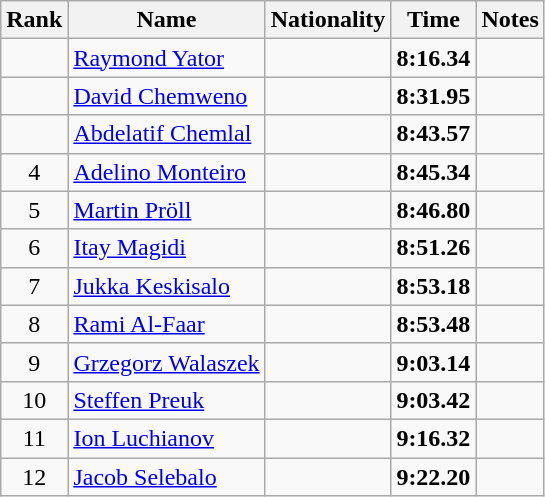<table class="wikitable sortable" style="text-align:center">
<tr>
<th>Rank</th>
<th>Name</th>
<th>Nationality</th>
<th>Time</th>
<th>Notes</th>
</tr>
<tr>
<td></td>
<td align=left><a href='#'>Raymond Yator</a></td>
<td align=left></td>
<td><strong>8:16.34</strong></td>
<td></td>
</tr>
<tr>
<td></td>
<td align=left><a href='#'>David Chemweno</a></td>
<td align=left></td>
<td><strong>8:31.95</strong></td>
<td></td>
</tr>
<tr>
<td></td>
<td align=left><a href='#'>Abdelatif Chemlal</a></td>
<td align=left></td>
<td><strong>8:43.57</strong></td>
<td></td>
</tr>
<tr>
<td>4</td>
<td align=left><a href='#'>Adelino Monteiro</a></td>
<td align=left></td>
<td><strong>8:45.34</strong></td>
<td></td>
</tr>
<tr>
<td>5</td>
<td align=left><a href='#'>Martin Pröll</a></td>
<td align=left></td>
<td><strong>8:46.80</strong></td>
<td></td>
</tr>
<tr>
<td>6</td>
<td align=left><a href='#'>Itay Magidi</a></td>
<td align=left></td>
<td><strong>8:51.26</strong></td>
<td></td>
</tr>
<tr>
<td>7</td>
<td align=left><a href='#'>Jukka Keskisalo</a></td>
<td align=left></td>
<td><strong>8:53.18</strong></td>
<td></td>
</tr>
<tr>
<td>8</td>
<td align=left><a href='#'>Rami Al-Faar</a></td>
<td align=left></td>
<td><strong>8:53.48</strong></td>
<td></td>
</tr>
<tr>
<td>9</td>
<td align=left><a href='#'>Grzegorz Walaszek</a></td>
<td align=left></td>
<td><strong>9:03.14</strong></td>
<td></td>
</tr>
<tr>
<td>10</td>
<td align=left><a href='#'>Steffen Preuk</a></td>
<td align=left></td>
<td><strong>9:03.42</strong></td>
<td></td>
</tr>
<tr>
<td>11</td>
<td align=left><a href='#'>Ion Luchianov</a></td>
<td align=left></td>
<td><strong>9:16.32</strong></td>
<td></td>
</tr>
<tr>
<td>12</td>
<td align=left><a href='#'>Jacob Selebalo</a></td>
<td align=left></td>
<td><strong>9:22.20</strong></td>
<td></td>
</tr>
</table>
